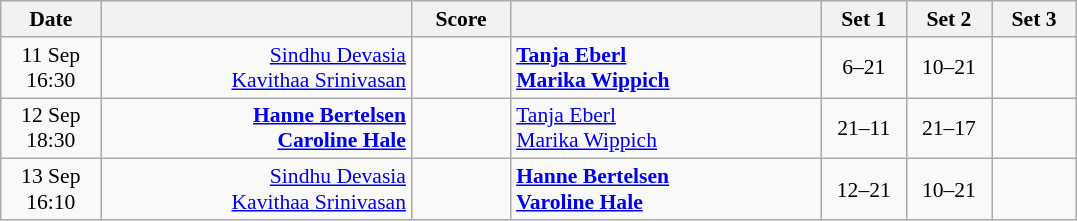<table class="wikitable" style="text-align: center; font-size:90%">
<tr>
<th width="60">Date</th>
<th align="right" width="200"></th>
<th width="60">Score</th>
<th align="left" width="200"></th>
<th width="50">Set 1</th>
<th width="50">Set 2</th>
<th width="50">Set 3</th>
</tr>
<tr>
<td>11 Sep<br>16:30</td>
<td align="right"><a href='#'>Sindhu Devasia</a> <br><a href='#'>Kavithaa Srinivasan</a> </td>
<td align="center"></td>
<td align="left"><strong> <a href='#'>Tanja Eberl</a><br> <a href='#'>Marika Wippich</a></strong></td>
<td>6–21</td>
<td>10–21</td>
<td></td>
</tr>
<tr>
<td>12 Sep<br>18:30</td>
<td align="right"><strong><a href='#'>Hanne Bertelsen</a> <br><a href='#'>Caroline Hale</a> </strong></td>
<td align="center"></td>
<td align="left"> <a href='#'>Tanja Eberl</a><br> <a href='#'>Marika Wippich</a></td>
<td>21–11</td>
<td>21–17</td>
<td></td>
</tr>
<tr>
<td>13 Sep<br>16:10</td>
<td align="right"><a href='#'>Sindhu Devasia</a> <br><a href='#'>Kavithaa Srinivasan</a> </td>
<td align="center"></td>
<td align="left"><strong> <a href='#'>Hanne Bertelsen</a><br> <a href='#'>Varoline Hale</a></strong></td>
<td>12–21</td>
<td>10–21</td>
<td></td>
</tr>
</table>
